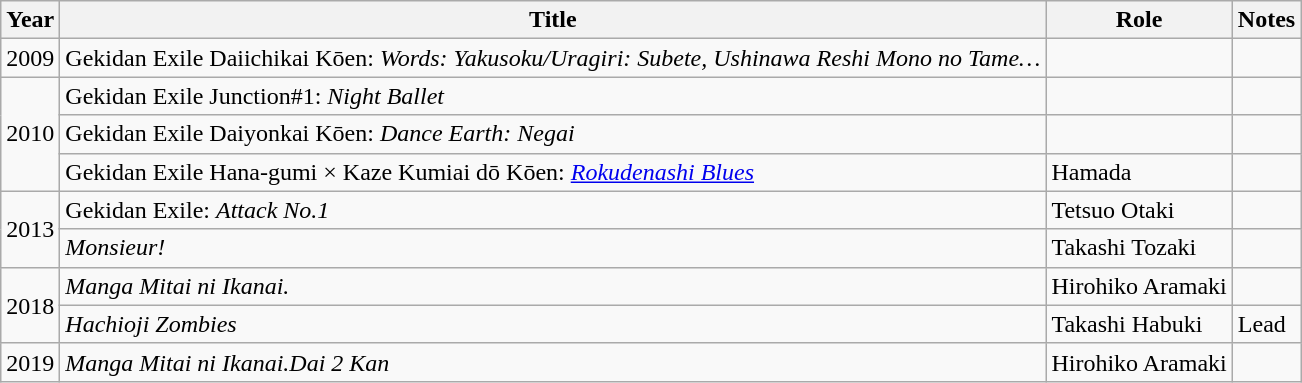<table class="wikitable">
<tr>
<th>Year</th>
<th>Title</th>
<th>Role</th>
<th>Notes</th>
</tr>
<tr>
<td>2009</td>
<td>Gekidan Exile Daiichikai Kōen: <em>Words: Yakusoku/Uragiri: Subete, Ushinawa Reshi Mono no Tame…</em></td>
<td></td>
<td></td>
</tr>
<tr>
<td rowspan="3">2010</td>
<td>Gekidan Exile Junction#1: <em>Night Ballet</em></td>
<td></td>
<td></td>
</tr>
<tr>
<td>Gekidan Exile Daiyonkai Kōen: <em>Dance Earth: Negai</em></td>
<td></td>
<td></td>
</tr>
<tr>
<td>Gekidan Exile Hana-gumi × Kaze Kumiai dō Kōen: <em><a href='#'>Rokudenashi Blues</a></em></td>
<td>Hamada</td>
<td></td>
</tr>
<tr>
<td rowspan="2">2013</td>
<td>Gekidan Exile: <em>Attack No.1</em></td>
<td>Tetsuo Otaki</td>
<td></td>
</tr>
<tr>
<td><em>Monsieur!</em></td>
<td>Takashi Tozaki</td>
<td></td>
</tr>
<tr>
<td rowspan="2">2018</td>
<td><em>Manga Mitai ni Ikanai.</em></td>
<td>Hirohiko Aramaki</td>
<td></td>
</tr>
<tr>
<td><em>Hachioji Zombies</em></td>
<td>Takashi Habuki</td>
<td>Lead</td>
</tr>
<tr>
<td>2019</td>
<td><em>Manga Mitai ni Ikanai.Dai 2 Kan</em></td>
<td>Hirohiko Aramaki</td>
<td></td>
</tr>
</table>
